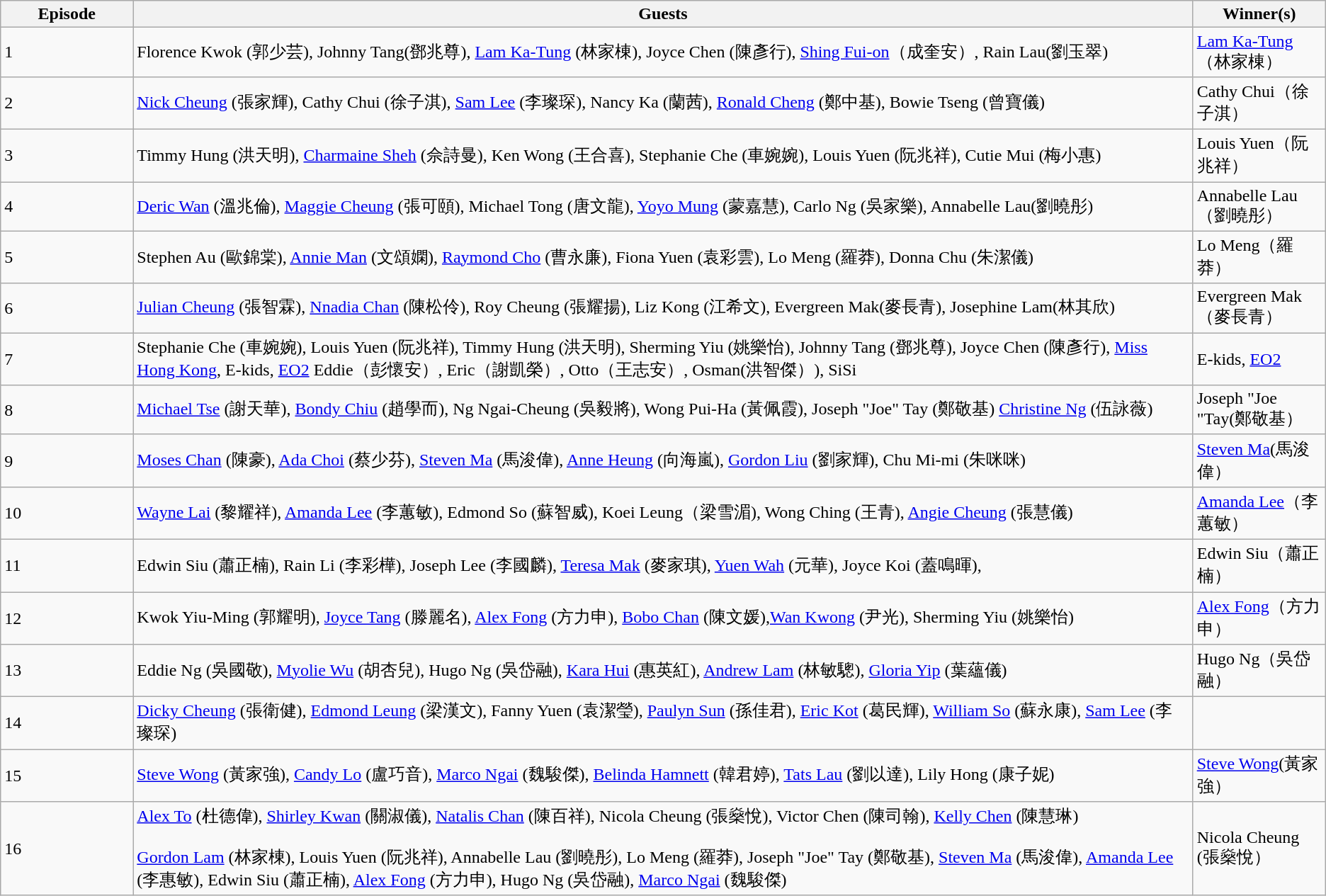<table class="wikitable">
<tr>
<th style="width:10%;">Episode</th>
<th style="width:80%;">Guests</th>
<th style="width:10%;">Winner(s)</th>
</tr>
<tr>
<td>1</td>
<td>Florence Kwok (郭少芸), Johnny Tang(鄧兆尊), <a href='#'>Lam Ka-Tung</a> (林家棟), Joyce Chen (陳彥行), <a href='#'>Shing Fui-on</a>（成奎安）,  Rain Lau(劉玉翠)</td>
<td><a href='#'>Lam Ka-Tung</a>（林家棟）</td>
</tr>
<tr>
<td>2</td>
<td><a href='#'>Nick Cheung</a> (張家輝), Cathy Chui (徐子淇), <a href='#'>Sam Lee</a> (李璨琛), Nancy Ka (蘭茜), <a href='#'>Ronald Cheng</a> (鄭中基), Bowie Tseng (曾寶儀)</td>
<td>Cathy Chui（徐子淇）</td>
</tr>
<tr>
<td>3</td>
<td>Timmy Hung (洪天明), <a href='#'>Charmaine Sheh</a> (佘詩曼), Ken Wong (王合喜), Stephanie Che (車婉婉), Louis Yuen (阮兆祥), Cutie Mui (梅小惠)</td>
<td>Louis Yuen（阮兆祥）</td>
</tr>
<tr>
<td>4</td>
<td><a href='#'>Deric Wan</a> (溫兆倫), <a href='#'>Maggie Cheung</a> (張可頤), Michael Tong (唐文龍), <a href='#'>Yoyo Mung</a> (蒙嘉慧), Carlo Ng (吳家樂), Annabelle Lau(劉曉彤)</td>
<td>Annabelle Lau（劉曉彤）</td>
</tr>
<tr>
<td>5</td>
<td>Stephen Au (歐錦棠), <a href='#'>Annie Man</a> (文頌嫻), <a href='#'>Raymond Cho</a> (曹永廉), Fiona Yuen (袁彩雲), Lo Meng (羅莽), Donna Chu (朱潔儀)</td>
<td>Lo Meng（羅莽）</td>
</tr>
<tr>
<td>6</td>
<td><a href='#'>Julian Cheung</a> (張智霖), <a href='#'>Nnadia Chan</a> (陳松伶), Roy Cheung (張耀揚), Liz Kong (江希文),  Evergreen Mak(麥長青), Josephine Lam(林其欣)</td>
<td>Evergreen Mak（麥長青）</td>
</tr>
<tr>
<td>7</td>
<td>Stephanie Che (車婉婉), Louis Yuen (阮兆祥), Timmy Hung (洪天明), Sherming Yiu (姚樂怡), Johnny Tang (鄧兆尊), Joyce Chen (陳彥行), <a href='#'>Miss Hong Kong</a>, E-kids, <a href='#'>EO2</a> Eddie（彭懷安）, Eric（謝凱榮）, Otto（王志安）, Osman(洪智傑）), SiSi</td>
<td>E-kids, <a href='#'>EO2</a></td>
</tr>
<tr>
<td>8</td>
<td><a href='#'>Michael Tse</a> (謝天華), <a href='#'>Bondy Chiu</a> (趙學而), Ng Ngai-Cheung (吳毅將), Wong Pui-Ha (黃佩霞), Joseph "Joe" Tay (鄭敬基) <a href='#'>Christine Ng</a> (伍詠薇)</td>
<td>Joseph "Joe "Tay(鄭敬基）</td>
</tr>
<tr>
<td>9</td>
<td><a href='#'>Moses Chan</a> (陳豪), <a href='#'>Ada Choi</a> (蔡少芬), <a href='#'>Steven Ma</a> (馬浚偉), <a href='#'>Anne Heung</a> (向海嵐), <a href='#'>Gordon Liu</a> (劉家輝), Chu Mi-mi (朱咪咪)</td>
<td><a href='#'>Steven Ma</a>(馬浚偉）</td>
</tr>
<tr>
<td>10</td>
<td><a href='#'>Wayne Lai</a> (黎耀祥), <a href='#'>Amanda Lee</a> (李蕙敏), Edmond So (蘇智威), Koei Leung（梁雪湄), Wong Ching (王青), <a href='#'>Angie Cheung</a> (張慧儀)</td>
<td><a href='#'>Amanda Lee</a>（李蕙敏）</td>
</tr>
<tr>
<td>11</td>
<td>Edwin Siu (蕭正楠), Rain Li (李彩樺),  Joseph Lee (李國麟), <a href='#'>Teresa Mak</a> (麥家琪), <a href='#'>Yuen Wah</a> (元華), Joyce Koi (蓋鳴暉),</td>
<td>Edwin Siu（蕭正楠）</td>
</tr>
<tr>
<td>12</td>
<td>Kwok Yiu-Ming (郭耀明), <a href='#'>Joyce Tang</a> (滕麗名), <a href='#'>Alex Fong</a> (方力申), <a href='#'>Bobo Chan</a> (陳文媛),<a href='#'>Wan Kwong</a> (尹光), Sherming Yiu (姚樂怡)</td>
<td><a href='#'>Alex Fong</a>（方力申）</td>
</tr>
<tr>
<td>13</td>
<td>Eddie Ng (吳國敬), <a href='#'>Myolie Wu</a> (胡杏兒), Hugo Ng (吳岱融), <a href='#'>Kara Hui</a> (惠英紅), <a href='#'>Andrew Lam</a> (林敏驄), <a href='#'>Gloria Yip</a> (葉蘊儀)</td>
<td>Hugo Ng（吳岱融）</td>
</tr>
<tr>
<td>14</td>
<td><a href='#'>Dicky Cheung</a> (張衛健), <a href='#'>Edmond Leung</a> (梁漢文), Fanny Yuen (袁潔瑩), <a href='#'>Paulyn Sun</a> (孫佳君), <a href='#'>Eric Kot</a> (葛民輝), <a href='#'>William So</a> (蘇永康), <a href='#'>Sam Lee</a> (李璨琛)</td>
<td></td>
</tr>
<tr>
<td>15</td>
<td><a href='#'>Steve Wong</a> (黃家強), <a href='#'>Candy Lo</a> (盧巧音), <a href='#'>Marco Ngai</a> (魏駿傑), <a href='#'>Belinda Hamnett</a> (韓君婷), <a href='#'>Tats Lau</a> (劉以達), Lily Hong (康子妮)</td>
<td><a href='#'>Steve Wong</a>(黃家強）</td>
</tr>
<tr>
<td>16</td>
<td><a href='#'>Alex To</a> (杜德偉), <a href='#'>Shirley Kwan</a> (關淑儀), <a href='#'>Natalis Chan</a> (陳百祥), Nicola Cheung (張燊悅), Victor Chen (陳司翰), <a href='#'>Kelly Chen</a> (陳慧琳)<br><br><a href='#'>Gordon Lam</a> (林家棟), Louis Yuen (阮兆祥), Annabelle Lau (劉曉彤), Lo Meng (羅莽), Joseph "Joe" Tay (鄭敬基), <a href='#'>Steven Ma</a> (馬浚偉), <a href='#'>Amanda Lee</a> (李惠敏), Edwin Siu (蕭正楠), <a href='#'>Alex Fong</a> (方力申), Hugo Ng (吳岱融), <a href='#'>Marco Ngai</a> (魏駿傑)</td>
<td>Nicola Cheung (張燊悅）</td>
</tr>
</table>
